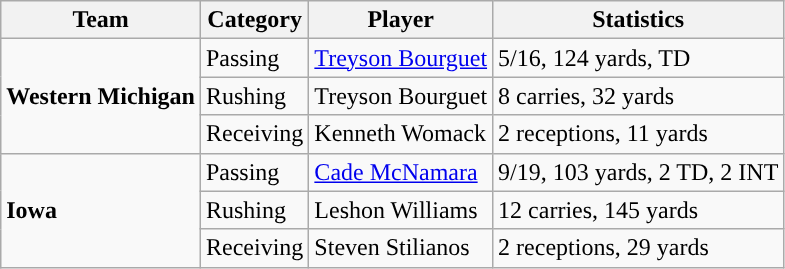<table class="wikitable" style="float: left;">
<tr>
<th>Team</th>
<th>Category</th>
<th>Player</th>
<th>Statistics</th>
</tr>
<tr>
<td rowspan=3><strong>Western Michigan</strong></td>
<td>Passing</td>
<td><a href='#'>Treyson Bourguet</a></td>
<td>5/16, 124 yards, TD</td>
</tr>
<tr>
<td>Rushing</td>
<td>Treyson Bourguet</td>
<td>8 carries, 32 yards</td>
</tr>
<tr>
<td>Receiving</td>
<td>Kenneth Womack</td>
<td>2 receptions, 11 yards</td>
</tr>
<tr>
<td rowspan=3><strong>Iowa</strong></td>
<td>Passing</td>
<td><a href='#'>Cade McNamara</a></td>
<td>9/19, 103 yards, 2 TD, 2 INT</td>
</tr>
<tr>
<td>Rushing</td>
<td>Leshon Williams</td>
<td>12 carries, 145 yards</td>
</tr>
<tr>
<td>Receiving</td>
<td>Steven Stilianos</td>
<td>2 receptions, 29 yards</td>
</tr>
</table>
